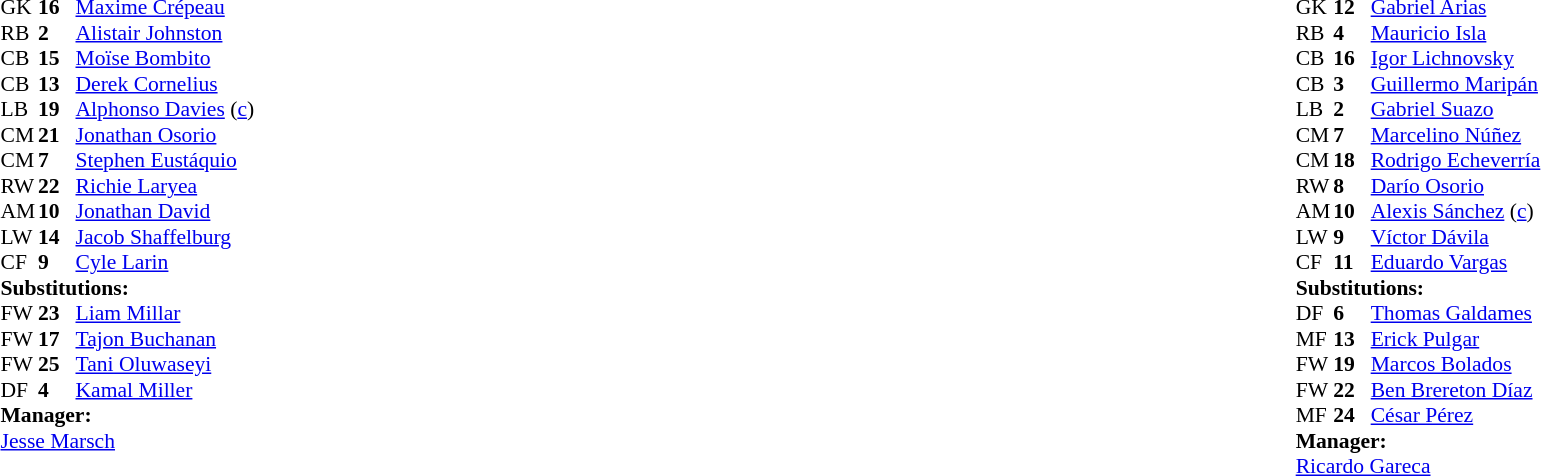<table width="100%">
<tr>
<td valign="top" width="40%"><br><table style="font-size:90%" cellspacing="0" cellpadding="0">
<tr>
<th width=25></th>
<th width=25></th>
</tr>
<tr>
<td>GK</td>
<td><strong>16</strong></td>
<td><a href='#'>Maxime Crépeau</a></td>
</tr>
<tr>
<td>RB</td>
<td><strong>2</strong></td>
<td><a href='#'>Alistair Johnston</a></td>
<td></td>
</tr>
<tr>
<td>CB</td>
<td><strong>15</strong></td>
<td><a href='#'>Moïse Bombito</a></td>
<td></td>
</tr>
<tr>
<td>CB</td>
<td><strong>13</strong></td>
<td><a href='#'>Derek Cornelius</a></td>
</tr>
<tr>
<td>LB</td>
<td><strong>19</strong></td>
<td><a href='#'>Alphonso Davies</a> (<a href='#'>c</a>)</td>
<td></td>
</tr>
<tr>
<td>CM</td>
<td><strong>21</strong></td>
<td><a href='#'>Jonathan Osorio</a></td>
</tr>
<tr>
<td>CM</td>
<td><strong>7</strong></td>
<td><a href='#'>Stephen Eustáquio</a></td>
</tr>
<tr>
<td>RW</td>
<td><strong>22</strong></td>
<td><a href='#'>Richie Laryea</a></td>
<td></td>
<td></td>
</tr>
<tr>
<td>AM</td>
<td><strong>10</strong></td>
<td><a href='#'>Jonathan David</a></td>
<td></td>
<td></td>
</tr>
<tr>
<td>LW</td>
<td><strong>14</strong></td>
<td><a href='#'>Jacob Shaffelburg</a></td>
<td></td>
<td></td>
</tr>
<tr>
<td>CF</td>
<td><strong>9</strong></td>
<td><a href='#'>Cyle Larin</a></td>
<td></td>
<td></td>
</tr>
<tr>
<td colspan=3><strong>Substitutions:</strong></td>
</tr>
<tr>
<td>FW</td>
<td><strong>23</strong></td>
<td><a href='#'>Liam Millar</a></td>
<td></td>
<td></td>
</tr>
<tr>
<td>FW</td>
<td><strong>17</strong></td>
<td><a href='#'>Tajon Buchanan</a></td>
<td></td>
<td></td>
</tr>
<tr>
<td>FW</td>
<td><strong>25</strong></td>
<td><a href='#'>Tani Oluwaseyi</a></td>
<td></td>
<td></td>
</tr>
<tr>
<td>DF</td>
<td><strong>4</strong></td>
<td><a href='#'>Kamal Miller</a></td>
<td></td>
<td></td>
</tr>
<tr>
<td colspan=3><strong>Manager:</strong></td>
</tr>
<tr>
<td colspan=3> <a href='#'>Jesse Marsch</a></td>
</tr>
</table>
</td>
<td valign="top"></td>
<td valign="top" width="50%"><br><table style="font-size:90%; margin:auto" cellspacing="0" cellpadding="0">
<tr>
<th width=25></th>
<th width=25></th>
</tr>
<tr>
<td>GK</td>
<td><strong>12</strong></td>
<td><a href='#'>Gabriel Arias</a></td>
</tr>
<tr>
<td>RB</td>
<td><strong>4</strong></td>
<td><a href='#'>Mauricio Isla</a></td>
</tr>
<tr>
<td>CB</td>
<td><strong>16</strong></td>
<td><a href='#'>Igor Lichnovsky</a></td>
</tr>
<tr>
<td>CB</td>
<td><strong>3</strong></td>
<td><a href='#'>Guillermo Maripán</a></td>
</tr>
<tr>
<td>LB</td>
<td><strong>2</strong></td>
<td><a href='#'>Gabriel Suazo</a></td>
<td></td>
</tr>
<tr>
<td>CM</td>
<td><strong>7</strong></td>
<td><a href='#'>Marcelino Núñez</a></td>
<td></td>
<td></td>
</tr>
<tr>
<td>CM</td>
<td><strong>18</strong></td>
<td><a href='#'>Rodrigo Echeverría</a></td>
<td></td>
<td></td>
</tr>
<tr>
<td>RW</td>
<td><strong>8</strong></td>
<td><a href='#'>Darío Osorio</a></td>
<td></td>
<td></td>
</tr>
<tr>
<td>AM</td>
<td><strong>10</strong></td>
<td><a href='#'>Alexis Sánchez</a> (<a href='#'>c</a>)</td>
</tr>
<tr>
<td>LW</td>
<td><strong>9</strong></td>
<td><a href='#'>Víctor Dávila</a></td>
<td></td>
<td></td>
</tr>
<tr>
<td>CF</td>
<td><strong>11</strong></td>
<td><a href='#'>Eduardo Vargas</a></td>
<td></td>
<td></td>
</tr>
<tr>
<td colspan=3><strong>Substitutions:</strong></td>
</tr>
<tr>
<td>DF</td>
<td><strong>6</strong></td>
<td><a href='#'>Thomas Galdames</a></td>
<td></td>
<td></td>
</tr>
<tr>
<td>MF</td>
<td><strong>13</strong></td>
<td><a href='#'>Erick Pulgar</a></td>
<td></td>
<td></td>
</tr>
<tr>
<td>FW</td>
<td><strong>19</strong></td>
<td><a href='#'>Marcos Bolados</a></td>
<td></td>
<td></td>
</tr>
<tr>
<td>FW</td>
<td><strong>22</strong></td>
<td><a href='#'>Ben Brereton Díaz</a></td>
<td></td>
<td></td>
</tr>
<tr>
<td>MF</td>
<td><strong>24</strong></td>
<td><a href='#'>César Pérez</a></td>
<td></td>
<td></td>
</tr>
<tr>
<td colspan=3><strong>Manager:</strong></td>
</tr>
<tr>
<td colspan=3> <a href='#'>Ricardo Gareca</a></td>
</tr>
</table>
</td>
</tr>
</table>
